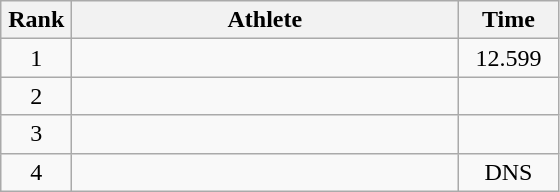<table class=wikitable style="text-align:center">
<tr>
<th width=40>Rank</th>
<th width=250>Athlete</th>
<th width=60>Time</th>
</tr>
<tr>
<td>1</td>
<td align=left></td>
<td>12.599</td>
</tr>
<tr>
<td>2</td>
<td align=left></td>
<td></td>
</tr>
<tr>
<td>3</td>
<td align=left></td>
<td></td>
</tr>
<tr>
<td>4</td>
<td align=left></td>
<td>DNS</td>
</tr>
</table>
